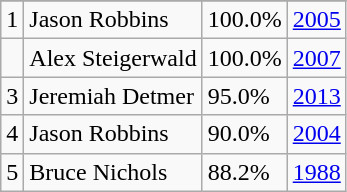<table class="wikitable">
<tr>
</tr>
<tr>
<td>1</td>
<td>Jason Robbins</td>
<td><abbr>100.0%</abbr></td>
<td><a href='#'>2005</a></td>
</tr>
<tr>
<td></td>
<td>Alex Steigerwald</td>
<td><abbr>100.0%</abbr></td>
<td><a href='#'>2007</a></td>
</tr>
<tr>
<td>3</td>
<td>Jeremiah Detmer</td>
<td><abbr>95.0%</abbr></td>
<td><a href='#'>2013</a></td>
</tr>
<tr>
<td>4</td>
<td>Jason Robbins</td>
<td><abbr>90.0%</abbr></td>
<td><a href='#'>2004</a></td>
</tr>
<tr>
<td>5</td>
<td>Bruce Nichols</td>
<td><abbr>88.2%</abbr></td>
<td><a href='#'>1988</a></td>
</tr>
</table>
